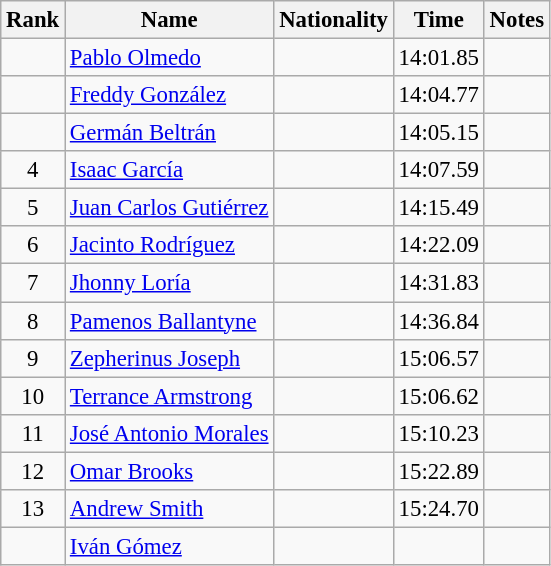<table class="wikitable sortable" style="text-align:center;font-size:95%">
<tr>
<th>Rank</th>
<th>Name</th>
<th>Nationality</th>
<th>Time</th>
<th>Notes</th>
</tr>
<tr>
<td></td>
<td align=left><a href='#'>Pablo Olmedo</a></td>
<td align=left></td>
<td>14:01.85</td>
<td></td>
</tr>
<tr>
<td></td>
<td align=left><a href='#'>Freddy González</a></td>
<td align=left></td>
<td>14:04.77</td>
<td></td>
</tr>
<tr>
<td></td>
<td align=left><a href='#'>Germán Beltrán</a></td>
<td align=left></td>
<td>14:05.15</td>
<td></td>
</tr>
<tr>
<td>4</td>
<td align=left><a href='#'>Isaac García</a></td>
<td align=left></td>
<td>14:07.59</td>
<td></td>
</tr>
<tr>
<td>5</td>
<td align=left><a href='#'>Juan Carlos Gutiérrez</a></td>
<td align=left></td>
<td>14:15.49</td>
<td></td>
</tr>
<tr>
<td>6</td>
<td align=left><a href='#'>Jacinto Rodríguez</a></td>
<td align=left></td>
<td>14:22.09</td>
<td></td>
</tr>
<tr>
<td>7</td>
<td align=left><a href='#'>Jhonny Loría</a></td>
<td align=left></td>
<td>14:31.83</td>
<td></td>
</tr>
<tr>
<td>8</td>
<td align=left><a href='#'>Pamenos Ballantyne</a></td>
<td align=left></td>
<td>14:36.84</td>
<td></td>
</tr>
<tr>
<td>9</td>
<td align=left><a href='#'>Zepherinus Joseph</a></td>
<td align=left></td>
<td>15:06.57</td>
<td></td>
</tr>
<tr>
<td>10</td>
<td align=left><a href='#'>Terrance Armstrong</a></td>
<td align=left></td>
<td>15:06.62</td>
<td></td>
</tr>
<tr>
<td>11</td>
<td align=left><a href='#'>José Antonio Morales</a></td>
<td align=left></td>
<td>15:10.23</td>
<td></td>
</tr>
<tr>
<td>12</td>
<td align=left><a href='#'>Omar Brooks</a></td>
<td align=left></td>
<td>15:22.89</td>
<td></td>
</tr>
<tr>
<td>13</td>
<td align=left><a href='#'>Andrew Smith</a></td>
<td align=left></td>
<td>15:24.70</td>
<td></td>
</tr>
<tr>
<td></td>
<td align=left><a href='#'>Iván Gómez</a></td>
<td align=left></td>
<td></td>
<td></td>
</tr>
</table>
